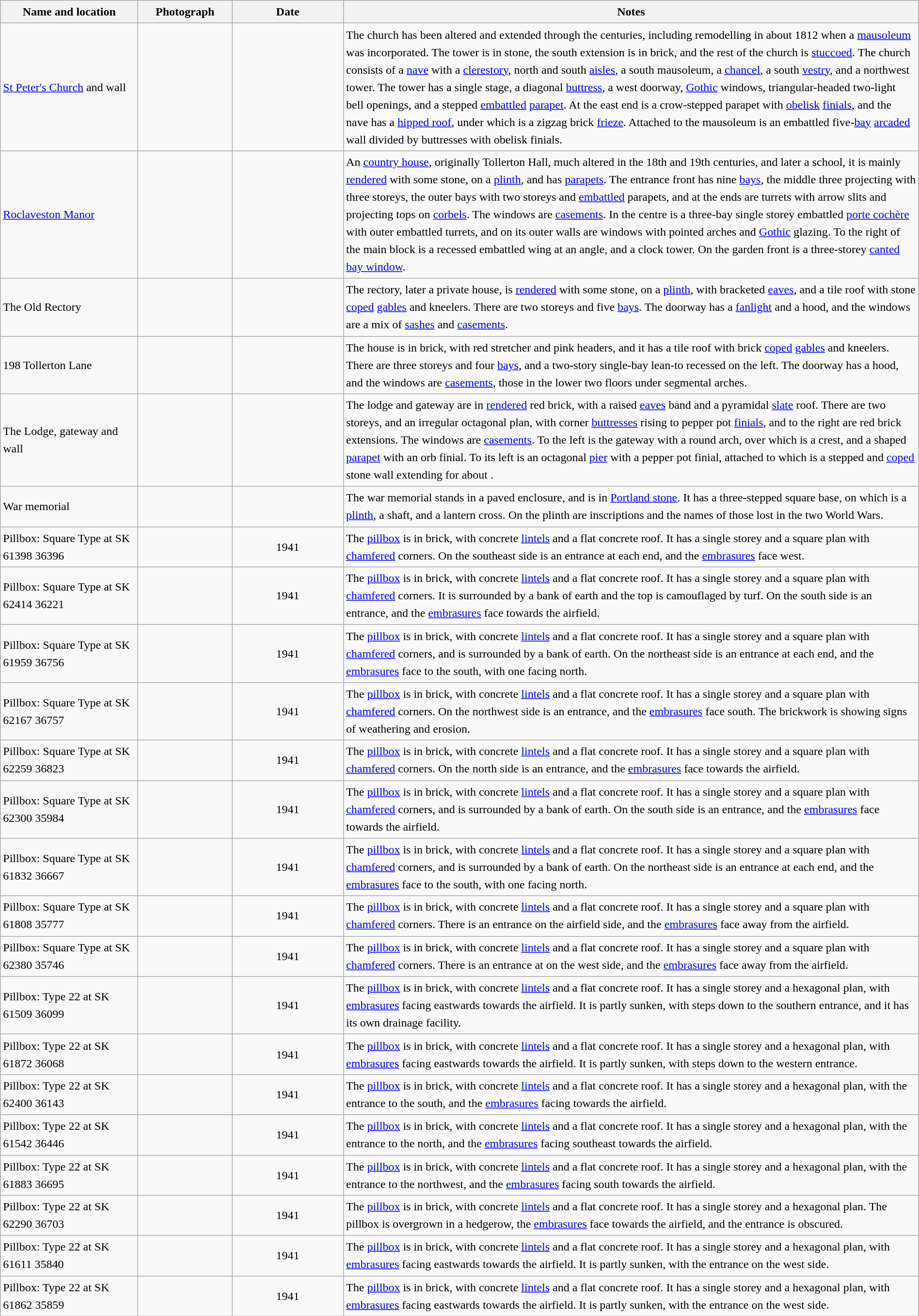<table class="wikitable sortable plainrowheaders" style="width:100%; border:0px; text-align:left; line-height:150%">
<tr>
<th scope="col"  style="width:150px">Name and location</th>
<th scope="col"  style="width:100px" class="unsortable">Photograph</th>
<th scope="col"  style="width:120px">Date</th>
<th scope="col"  style="width:650px" class="unsortable">Notes</th>
</tr>
<tr>
<td><a href='#'>St Peter's Church</a> and wall<br><small></small></td>
<td></td>
<td align="center"></td>
<td>The church has been altered and extended through the centuries, including remodelling in about 1812 when a <a href='#'>mausoleum</a> was incorporated.  The tower is in stone, the south extension is in brick, and the rest of the church is <a href='#'>stuccoed</a>.  The church consists of a <a href='#'>nave</a> with a <a href='#'>clerestory</a>, north and south <a href='#'>aisles</a>, a south mausoleum, a <a href='#'>chancel</a>, a south <a href='#'>vestry</a>, and a northwest tower.  The tower has a single stage, a diagonal <a href='#'>buttress</a>, a west doorway, <a href='#'>Gothic</a> windows, triangular-headed two-light bell openings, and a stepped <a href='#'>embattled</a> <a href='#'>parapet</a>.  At the east end is a crow-stepped parapet with <a href='#'>obelisk</a> <a href='#'>finials</a>, and the nave has a <a href='#'>hipped roof</a>, under which is a zigzag brick <a href='#'>frieze</a>.  Attached to the mausoleum is an embattled five-<a href='#'>bay</a> <a href='#'>arcaded</a> wall divided by buttresses with obelisk finials.</td>
</tr>
<tr>
<td><a href='#'>Roclaveston Manor</a><br><small></small></td>
<td></td>
<td align="center"></td>
<td>An <a href='#'>country house</a>, originally Tollerton Hall, much altered in the 18th and 19th centuries, and later a school, it is mainly <a href='#'>rendered</a> with some stone, on a <a href='#'>plinth</a>, and has <a href='#'>parapets</a>.  The entrance front has nine <a href='#'>bays</a>, the middle three projecting with three storeys, the outer bays with two storeys and <a href='#'>embattled</a> parapets, and at the ends are turrets with arrow slits and projecting tops on <a href='#'>corbels</a>.  The windows are <a href='#'>casements</a>.  In the centre is a three-bay single storey embattled <a href='#'>porte cochère</a> with outer embattled turrets, and on its outer walls are windows with pointed arches and <a href='#'>Gothic</a> glazing.  To the right of the main block is a recessed embattled wing at an angle, and a clock tower.  On the garden front is a three-storey <a href='#'>canted</a> <a href='#'>bay window</a>.</td>
</tr>
<tr>
<td>The Old Rectory<br><small></small></td>
<td></td>
<td align="center"></td>
<td>The rectory, later a private house, is <a href='#'>rendered</a> with some stone, on a <a href='#'>plinth</a>, with bracketed <a href='#'>eaves</a>, and a tile roof with stone <a href='#'>coped</a> <a href='#'>gables</a> and kneelers.  There are two storeys and five <a href='#'>bays</a>.  The doorway has a <a href='#'>fanlight</a> and a hood, and the windows are a mix of <a href='#'>sashes</a> and <a href='#'>casements</a>.</td>
</tr>
<tr>
<td>198 Tollerton Lane<br><small></small></td>
<td></td>
<td align="center"></td>
<td>The house is in brick, with red stretcher and pink headers, and it has a tile roof with brick <a href='#'>coped</a> <a href='#'>gables</a> and kneelers.  There are three storeys and four <a href='#'>bays</a>, and a two-story single-bay lean-to recessed on the left.  The doorway has a hood, and the windows are <a href='#'>casements</a>, those in the lower two floors under segmental arches.</td>
</tr>
<tr>
<td>The Lodge, gateway and wall<br><small></small></td>
<td></td>
<td align="center"></td>
<td>The lodge and gateway are in <a href='#'>rendered</a> red brick, with a raised <a href='#'>eaves</a> band and a pyramidal <a href='#'>slate</a> roof.  There are two storeys, and an irregular octagonal plan, with corner <a href='#'>buttresses</a> rising to pepper pot <a href='#'>finials</a>, and to the right are red brick extensions.  The windows are <a href='#'>casements</a>.  To the left is the gateway with a round arch, over which is a crest, and a shaped <a href='#'>parapet</a> with an orb finial.  To its left is an octagonal <a href='#'>pier</a> with a pepper pot finial, attached to which is a stepped and <a href='#'>coped</a> stone wall extending for about .</td>
</tr>
<tr>
<td>War memorial<br><small></small></td>
<td></td>
<td align="center"></td>
<td>The war memorial stands in a paved enclosure, and is in <a href='#'>Portland stone</a>.  It has a three-stepped square base, on which is a <a href='#'>plinth</a>, a shaft, and a lantern cross.  On the plinth are inscriptions and the names of those lost in the two World Wars.</td>
</tr>
<tr>
<td>Pillbox: Square Type at SK 61398 36396<br><small></small></td>
<td></td>
<td align="center">1941</td>
<td>The <a href='#'>pillbox</a> is in brick, with concrete <a href='#'>lintels</a> and a flat concrete roof.  It has a single storey and a square plan with <a href='#'>chamfered</a> corners.  On the southeast side is an entrance at each end, and the <a href='#'>embrasures</a> face west.</td>
</tr>
<tr>
<td>Pillbox: Square Type at SK 62414 36221<br><small></small></td>
<td></td>
<td align="center">1941</td>
<td>The <a href='#'>pillbox</a> is in brick, with concrete <a href='#'>lintels</a> and a flat concrete roof.  It has a single storey and a square plan with <a href='#'>chamfered</a> corners.  It is surrounded by a bank of earth and the top is camouflaged by turf.  On the south side is an entrance, and the <a href='#'>embrasures</a> face towards the airfield.</td>
</tr>
<tr>
<td>Pillbox: Square Type at SK 61959 36756<br><small></small></td>
<td></td>
<td align="center">1941</td>
<td>The <a href='#'>pillbox</a> is in brick, with concrete <a href='#'>lintels</a> and a flat concrete roof.  It has a single storey and a square plan with <a href='#'>chamfered</a> corners, and is surrounded by a bank of earth.  On the northeast side is an entrance at each end, and the <a href='#'>embrasures</a> face to the south, with one facing north.</td>
</tr>
<tr>
<td>Pillbox: Square Type at SK 62167 36757<br><small></small></td>
<td></td>
<td align="center">1941</td>
<td>The <a href='#'>pillbox</a> is in brick, with concrete <a href='#'>lintels</a> and a flat concrete roof.  It has a single storey and a square plan with <a href='#'>chamfered</a> corners.  On the northwest side is an entrance, and the <a href='#'>embrasures</a> face south.  The brickwork is showing signs of weathering and erosion.</td>
</tr>
<tr>
<td>Pillbox: Square Type at SK 62259 36823<br><small></small></td>
<td></td>
<td align="center">1941</td>
<td>The <a href='#'>pillbox</a> is in brick, with concrete <a href='#'>lintels</a> and a flat concrete roof.  It has a single storey and a square plan with <a href='#'>chamfered</a> corners.  On the north side is an entrance, and the <a href='#'>embrasures</a> face towards the airfield.</td>
</tr>
<tr>
<td>Pillbox: Square Type at SK 62300 35984<br><small></small></td>
<td></td>
<td align="center">1941</td>
<td>The <a href='#'>pillbox</a> is in brick, with concrete <a href='#'>lintels</a> and a flat concrete roof.  It has a single storey and a square plan with <a href='#'>chamfered</a> corners, and is surrounded by a bank of earth.  On the south side is an entrance, and the <a href='#'>embrasures</a> face towards the airfield.</td>
</tr>
<tr>
<td>Pillbox: Square Type at SK 61832 36667<br><small></small></td>
<td></td>
<td align="center">1941</td>
<td>The <a href='#'>pillbox</a> is in brick, with concrete <a href='#'>lintels</a> and a flat concrete roof.  It has a single storey and a square plan with <a href='#'>chamfered</a> corners, and is surrounded by a bank of earth.  On the northeast side is an entrance at each end, and the <a href='#'>embrasures</a> face to the south, with one facing north.</td>
</tr>
<tr>
<td>Pillbox: Square Type at SK 61808 35777<br><small></small></td>
<td></td>
<td align="center">1941</td>
<td>The <a href='#'>pillbox</a> is in brick, with concrete <a href='#'>lintels</a> and a flat concrete roof.  It has a single storey and a square plan with <a href='#'>chamfered</a> corners. There is an entrance on the airfield side, and the <a href='#'>embrasures</a> face away from the airfield.</td>
</tr>
<tr>
<td>Pillbox: Square Type at SK 62380 35746<br><small></small></td>
<td></td>
<td align="center">1941</td>
<td>The <a href='#'>pillbox</a> is in brick, with concrete <a href='#'>lintels</a> and a flat concrete roof.  It has a single storey and a square plan with <a href='#'>chamfered</a> corners.  There is an entrance at on the west side, and the <a href='#'>embrasures</a> face away from the airfield.</td>
</tr>
<tr>
<td>Pillbox: Type 22 at SK 61509 36099<br><small></small></td>
<td></td>
<td align="center">1941</td>
<td>The <a href='#'>pillbox</a> is in brick, with concrete <a href='#'>lintels</a> and a flat concrete roof.  It has a single storey and a hexagonal plan, with <a href='#'>embrasures</a> facing eastwards towards the airfield. It is partly sunken, with steps down to the southern entrance, and it has its own drainage facility.</td>
</tr>
<tr>
<td>Pillbox: Type 22 at SK 61872 36068<br><small></small></td>
<td></td>
<td align="center">1941</td>
<td>The <a href='#'>pillbox</a> is in brick, with concrete <a href='#'>lintels</a> and a flat concrete roof.  It has a single storey and a hexagonal plan, with <a href='#'>embrasures</a> facing eastwards towards the airfield.  It is partly sunken, with steps down to the western entrance.</td>
</tr>
<tr>
<td>Pillbox: Type 22 at SK 62400 36143<br><small></small></td>
<td></td>
<td align="center">1941</td>
<td>The <a href='#'>pillbox</a> is in brick, with concrete <a href='#'>lintels</a> and a flat concrete roof.  It has a single storey and a hexagonal plan, with the entrance to the south, and the <a href='#'>embrasures</a> facing towards the airfield.</td>
</tr>
<tr>
<td>Pillbox: Type 22 at SK 61542 36446<br><small></small></td>
<td></td>
<td align="center">1941</td>
<td>The <a href='#'>pillbox</a> is in brick, with concrete <a href='#'>lintels</a> and a flat concrete roof.  It has a single storey and a hexagonal plan, with the entrance to the north, and the <a href='#'>embrasures</a> facing southeast towards the airfield.</td>
</tr>
<tr>
<td>Pillbox: Type 22 at SK 61883 36695<br><small></small></td>
<td></td>
<td align="center">1941</td>
<td>The <a href='#'>pillbox</a> is in brick, with concrete <a href='#'>lintels</a> and a flat concrete roof.  It has a single storey and a hexagonal plan, with the entrance to the northwest, and the <a href='#'>embrasures</a> facing south towards the airfield.</td>
</tr>
<tr>
<td>Pillbox: Type 22 at SK 62290 36703<br><small></small></td>
<td></td>
<td align="center">1941</td>
<td>The <a href='#'>pillbox</a> is in brick, with concrete <a href='#'>lintels</a> and a flat concrete roof.  It has a single storey and a hexagonal plan.  The pillbox is overgrown in a hedgerow, the <a href='#'>embrasures</a> face towards the airfield, and the entrance is obscured.</td>
</tr>
<tr>
<td>Pillbox: Type 22 at SK 61611 35840<br><small></small></td>
<td></td>
<td align="center">1941</td>
<td>The <a href='#'>pillbox</a> is in brick, with concrete <a href='#'>lintels</a> and a flat concrete roof.  It has a single storey and a hexagonal plan, with <a href='#'>embrasures</a> facing eastwards towards the airfield.  It is partly sunken, with the entrance on the west side.</td>
</tr>
<tr>
<td>Pillbox: Type 22 at SK 61862 35859<br><small></small></td>
<td></td>
<td align="center">1941</td>
<td>The <a href='#'>pillbox</a> is in brick, with concrete <a href='#'>lintels</a> and a flat concrete roof.  It has a single storey and a hexagonal plan, with <a href='#'>embrasures</a> facing eastwards towards the airfield.  It is partly sunken, with the entrance on the west side.</td>
</tr>
<tr>
</tr>
</table>
